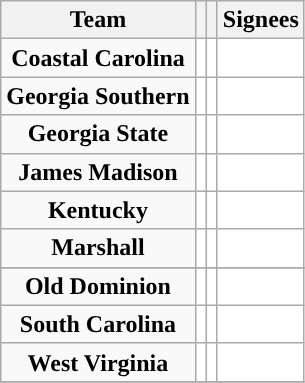<table class="wikitable">
<tr>
<th>Team</th>
<th></th>
<th></th>
<th>Signees</th>
</tr>
<tr style="text-align:center;">
<td><strong>Coastal Carolina</strong></td>
<td style="text-align:center; background:white"></td>
<td style="text-align:center; background:white"></td>
<td style="text-align:center; background:white"></td>
</tr>
<tr style="text-align:center;">
<td><strong>Georgia Southern</strong></td>
<td style="text-align:center; background:white"></td>
<td style="text-align:center; background:white"></td>
<td style="text-align:center; background:white"></td>
</tr>
<tr style="text-align:center;">
<td><strong>Georgia State</strong></td>
<td style="text-align:center; background:white"></td>
<td style="text-align:center; background:white"></td>
<td style="text-align:center; background:white"></td>
</tr>
<tr style="text-align:center;">
<td><strong>James Madison</strong></td>
<td style="text-align:center; background:white"></td>
<td style="text-align:center; background:white"></td>
<td style="text-align:center; background:white"></td>
</tr>
<tr style="text-align:center;">
<td><strong>Kentucky</strong></td>
<td style="text-align:center; background:white"></td>
<td style="text-align:center; background:white"></td>
<td style="text-align:center; background:white"></td>
</tr>
<tr style="text-align:center;">
<td><strong>Marshall</strong></td>
<td style="text-align:center; background:white"></td>
<td style="text-align:center; background:white"></td>
<td style="text-align:center; background:white"></td>
</tr>
<tr style="text-align:center;">
</tr>
<tr style="text-align:center;">
<td><strong>Old Dominion</strong></td>
<td style="text-align:center; background:white"></td>
<td style="text-align:center; background:white"></td>
<td style="text-align:center; background:white"></td>
</tr>
<tr style="text-align:center;">
<td><strong>South Carolina</strong></td>
<td style="text-align:center; background:white"></td>
<td style="text-align:center; background:white"></td>
<td style="text-align:center; background:white"></td>
</tr>
<tr style="text-align:center;">
<td><strong>West Virginia</strong></td>
<td style="text-align:center; background:white"></td>
<td style="text-align:center; background:white"></td>
<td style="text-align:center; background:white"></td>
</tr>
<tr style="text-align:center;">
</tr>
</table>
